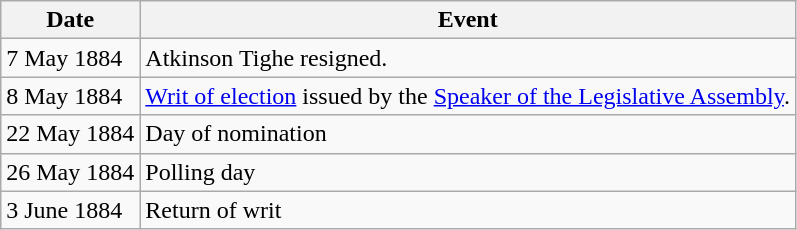<table class="wikitable">
<tr>
<th>Date</th>
<th>Event</th>
</tr>
<tr>
<td>7 May 1884</td>
<td>Atkinson Tighe resigned.</td>
</tr>
<tr>
<td>8 May 1884</td>
<td><a href='#'>Writ of election</a> issued by the <a href='#'>Speaker of the Legislative Assembly</a>.</td>
</tr>
<tr>
<td>22 May 1884</td>
<td>Day of nomination</td>
</tr>
<tr>
<td>26 May 1884</td>
<td>Polling day</td>
</tr>
<tr>
<td>3 June 1884</td>
<td>Return of writ</td>
</tr>
</table>
